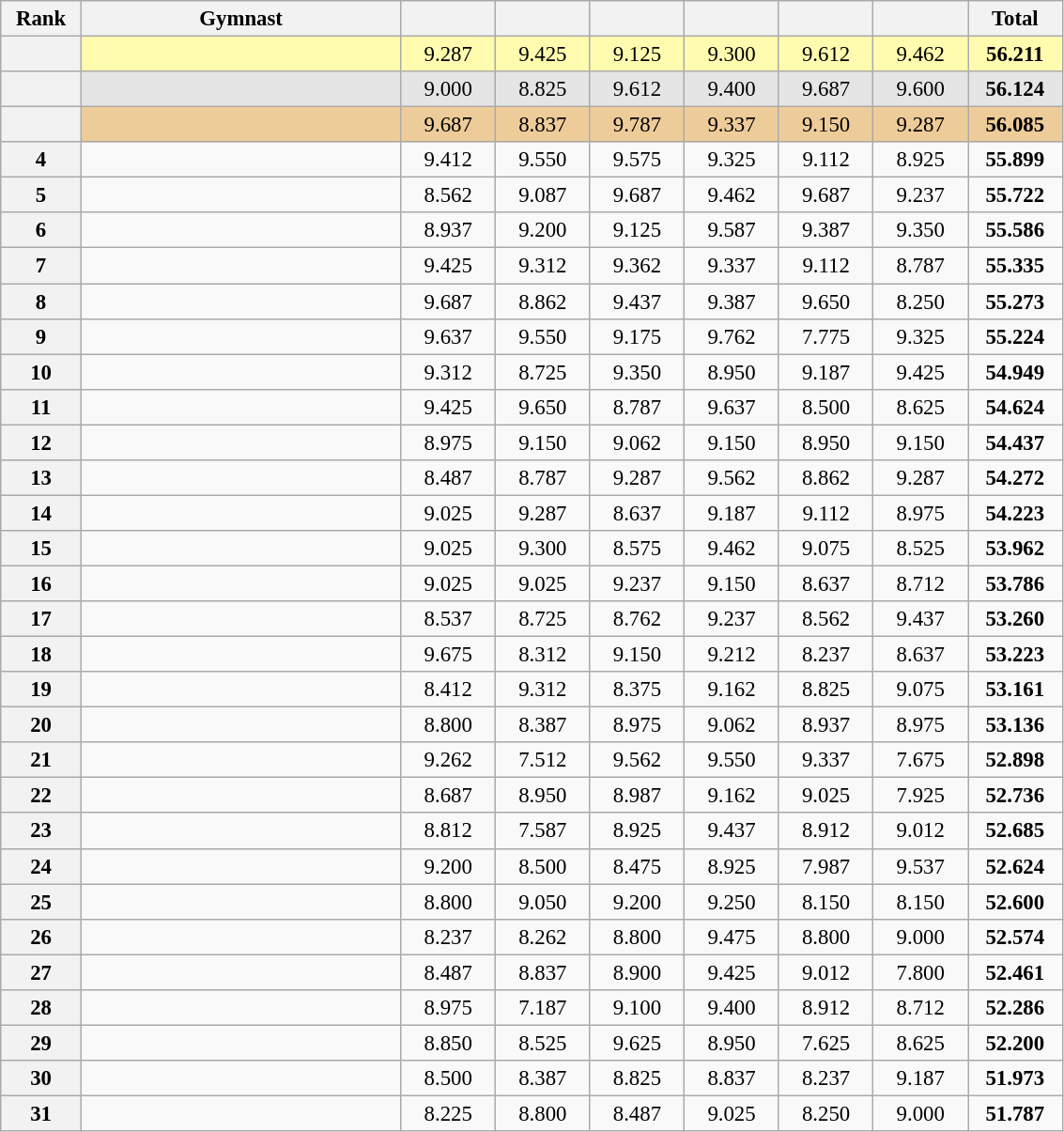<table class="wikitable sortable" style="text-align:center; font-size:95%">
<tr>
<th scope="col" style="width:50px;">Rank</th>
<th scope="col" style="width:220px;">Gymnast</th>
<th scope="col" style="width:60px;"></th>
<th scope="col" style="width:60px;"></th>
<th scope="col" style="width:60px;"></th>
<th scope="col" style="width:60px;"></th>
<th scope="col" style="width:60px;"></th>
<th scope="col" style="width:60px;"></th>
<th scope="col" style="width:60px;">Total</th>
</tr>
<tr style="background:#fffcaf;">
<th scope=row style="text-align:center"></th>
<td align=left></td>
<td>9.287</td>
<td>9.425</td>
<td>9.125</td>
<td>9.300</td>
<td>9.612</td>
<td>9.462</td>
<td><strong>56.211</strong></td>
</tr>
<tr style="background:#e5e5e5;">
<th scope=row style="text-align:center"></th>
<td align=left></td>
<td>9.000</td>
<td>8.825</td>
<td>9.612</td>
<td>9.400</td>
<td>9.687</td>
<td>9.600</td>
<td><strong>56.124</strong></td>
</tr>
<tr style="background:#ec9;">
<th scope=row style="text-align:center"></th>
<td align=left></td>
<td>9.687</td>
<td>8.837</td>
<td>9.787</td>
<td>9.337</td>
<td>9.150</td>
<td>9.287</td>
<td><strong>56.085</strong></td>
</tr>
<tr>
<th scope=row style="text-align:center">4</th>
<td align=left></td>
<td>9.412</td>
<td>9.550</td>
<td>9.575</td>
<td>9.325</td>
<td>9.112</td>
<td>8.925</td>
<td><strong>55.899</strong></td>
</tr>
<tr>
<th scope=row style="text-align:center">5</th>
<td align=left></td>
<td>8.562</td>
<td>9.087</td>
<td>9.687</td>
<td>9.462</td>
<td>9.687</td>
<td>9.237</td>
<td><strong>55.722</strong></td>
</tr>
<tr>
<th scope=row style="text-align:center">6</th>
<td align=left></td>
<td>8.937</td>
<td>9.200</td>
<td>9.125</td>
<td>9.587</td>
<td>9.387</td>
<td>9.350</td>
<td><strong>55.586</strong></td>
</tr>
<tr>
<th scope=row style="text-align:center">7</th>
<td align=left></td>
<td>9.425</td>
<td>9.312</td>
<td>9.362</td>
<td>9.337</td>
<td>9.112</td>
<td>8.787</td>
<td><strong>55.335</strong></td>
</tr>
<tr>
<th scope=row style="text-align:center">8</th>
<td align=left></td>
<td>9.687</td>
<td>8.862</td>
<td>9.437</td>
<td>9.387</td>
<td>9.650</td>
<td>8.250</td>
<td><strong>55.273</strong></td>
</tr>
<tr>
<th scope=row style="text-align:center">9</th>
<td align=left></td>
<td>9.637</td>
<td>9.550</td>
<td>9.175</td>
<td>9.762</td>
<td>7.775</td>
<td>9.325</td>
<td><strong>55.224</strong></td>
</tr>
<tr>
<th scope=row style="text-align:center">10</th>
<td align=left></td>
<td>9.312</td>
<td>8.725</td>
<td>9.350</td>
<td>8.950</td>
<td>9.187</td>
<td>9.425</td>
<td><strong>54.949</strong></td>
</tr>
<tr>
<th scope=row style="text-align:center">11</th>
<td align=left></td>
<td>9.425</td>
<td>9.650</td>
<td>8.787</td>
<td>9.637</td>
<td>8.500</td>
<td>8.625</td>
<td><strong>54.624</strong></td>
</tr>
<tr>
<th scope=row style="text-align:center">12</th>
<td align=left></td>
<td>8.975</td>
<td>9.150</td>
<td>9.062</td>
<td>9.150</td>
<td>8.950</td>
<td>9.150</td>
<td><strong>54.437</strong></td>
</tr>
<tr>
<th scope=row style="text-align:center">13</th>
<td align=left></td>
<td>8.487</td>
<td>8.787</td>
<td>9.287</td>
<td>9.562</td>
<td>8.862</td>
<td>9.287</td>
<td><strong>54.272</strong></td>
</tr>
<tr>
<th scope=row style="text-align:center">14</th>
<td align=left></td>
<td>9.025</td>
<td>9.287</td>
<td>8.637</td>
<td>9.187</td>
<td>9.112</td>
<td>8.975</td>
<td><strong>54.223</strong></td>
</tr>
<tr>
<th scope=row style="text-align:center">15</th>
<td align=left></td>
<td>9.025</td>
<td>9.300</td>
<td>8.575</td>
<td>9.462</td>
<td>9.075</td>
<td>8.525</td>
<td><strong>53.962</strong></td>
</tr>
<tr>
<th scope=row style="text-align:center">16</th>
<td align=left></td>
<td>9.025</td>
<td>9.025</td>
<td>9.237</td>
<td>9.150</td>
<td>8.637</td>
<td>8.712</td>
<td><strong>53.786</strong></td>
</tr>
<tr>
<th scope=row style="text-align:center">17</th>
<td align=left></td>
<td>8.537</td>
<td>8.725</td>
<td>8.762</td>
<td>9.237</td>
<td>8.562</td>
<td>9.437</td>
<td><strong>53.260</strong></td>
</tr>
<tr>
<th scope=row style="text-align:center">18</th>
<td align=left></td>
<td>9.675</td>
<td>8.312</td>
<td>9.150</td>
<td>9.212</td>
<td>8.237</td>
<td>8.637</td>
<td><strong>53.223</strong></td>
</tr>
<tr>
<th scope=row style="text-align:center">19</th>
<td align=left></td>
<td>8.412</td>
<td>9.312</td>
<td>8.375</td>
<td>9.162</td>
<td>8.825</td>
<td>9.075</td>
<td><strong>53.161</strong></td>
</tr>
<tr>
<th scope=row style="text-align:center">20</th>
<td align=left></td>
<td>8.800</td>
<td>8.387</td>
<td>8.975</td>
<td>9.062</td>
<td>8.937</td>
<td>8.975</td>
<td><strong>53.136</strong></td>
</tr>
<tr>
<th scope=row style="text-align:center">21</th>
<td align=left></td>
<td>9.262</td>
<td>7.512</td>
<td>9.562</td>
<td>9.550</td>
<td>9.337</td>
<td>7.675</td>
<td><strong>52.898</strong></td>
</tr>
<tr>
<th scope=row style="text-align:center">22</th>
<td align=left></td>
<td>8.687</td>
<td>8.950</td>
<td>8.987</td>
<td>9.162</td>
<td>9.025</td>
<td>7.925</td>
<td><strong>52.736</strong></td>
</tr>
<tr>
<th scope=row style="text-align:center">23</th>
<td align=left></td>
<td>8.812</td>
<td>7.587</td>
<td>8.925</td>
<td>9.437</td>
<td>8.912</td>
<td>9.012</td>
<td><strong>52.685</strong></td>
</tr>
<tr>
<th scope=row style="text-align:center">24</th>
<td align=left></td>
<td>9.200</td>
<td>8.500</td>
<td>8.475</td>
<td>8.925</td>
<td>7.987</td>
<td>9.537</td>
<td><strong>52.624</strong></td>
</tr>
<tr>
<th scope=row style="text-align:center">25</th>
<td align=left></td>
<td>8.800</td>
<td>9.050</td>
<td>9.200</td>
<td>9.250</td>
<td>8.150</td>
<td>8.150</td>
<td><strong>52.600</strong></td>
</tr>
<tr>
<th scope=row style="text-align:center">26</th>
<td align=left></td>
<td>8.237</td>
<td>8.262</td>
<td>8.800</td>
<td>9.475</td>
<td>8.800</td>
<td>9.000</td>
<td><strong>52.574</strong></td>
</tr>
<tr>
<th scope=row style="text-align:center">27</th>
<td align=left></td>
<td>8.487</td>
<td>8.837</td>
<td>8.900</td>
<td>9.425</td>
<td>9.012</td>
<td>7.800</td>
<td><strong>52.461</strong></td>
</tr>
<tr>
<th scope=row style="text-align:center">28</th>
<td align=left></td>
<td>8.975</td>
<td>7.187</td>
<td>9.100</td>
<td>9.400</td>
<td>8.912</td>
<td>8.712</td>
<td><strong>52.286</strong></td>
</tr>
<tr>
<th scope=row style="text-align:center">29</th>
<td align=left></td>
<td>8.850</td>
<td>8.525</td>
<td>9.625</td>
<td>8.950</td>
<td>7.625</td>
<td>8.625</td>
<td><strong>52.200</strong></td>
</tr>
<tr>
<th scope=row style="text-align:center">30</th>
<td align=left></td>
<td>8.500</td>
<td>8.387</td>
<td>8.825</td>
<td>8.837</td>
<td>8.237</td>
<td>9.187</td>
<td><strong>51.973</strong></td>
</tr>
<tr>
<th scope=row style="text-align:center">31</th>
<td align=left></td>
<td>8.225</td>
<td>8.800</td>
<td>8.487</td>
<td>9.025</td>
<td>8.250</td>
<td>9.000</td>
<td><strong>51.787</strong></td>
</tr>
</table>
